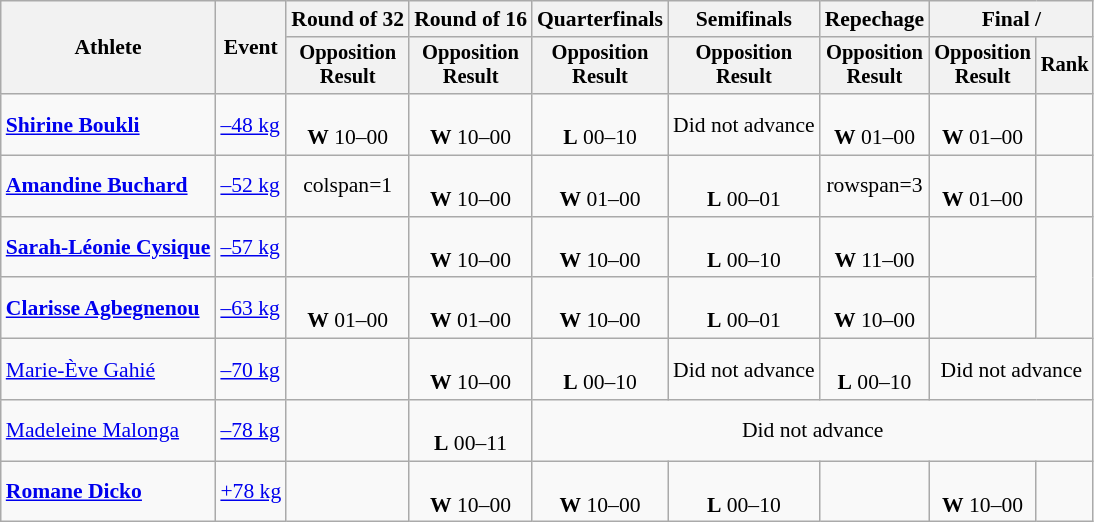<table class=wikitable style=font-size:90%;>
<tr>
<th rowspan=2>Athlete</th>
<th rowspan=2>Event</th>
<th>Round of 32</th>
<th>Round of 16</th>
<th>Quarterfinals</th>
<th>Semifinals</th>
<th>Repechage</th>
<th colspan=2>Final / </th>
</tr>
<tr style=font-size:95%>
<th>Opposition<br>Result</th>
<th>Opposition<br>Result</th>
<th>Opposition<br>Result</th>
<th>Opposition<br>Result</th>
<th>Opposition<br>Result</th>
<th>Opposition<br>Result</th>
<th>Rank</th>
</tr>
<tr align=center>
<td align=left><strong><a href='#'>Shirine Boukli</a></strong></td>
<td align=left><a href='#'>–48 kg</a></td>
<td><br><strong>W</strong> 10–00</td>
<td><br><strong>W</strong> 10–00</td>
<td><br><strong>L</strong> 00–10</td>
<td>Did not advance</td>
<td><br><strong>W</strong> 01–00</td>
<td><br><strong>W</strong> 01–00</td>
<td></td>
</tr>
<tr align=center>
<td align=left><strong><a href='#'>Amandine Buchard</a></strong></td>
<td align=left><a href='#'>–52 kg</a></td>
<td>colspan=1 </td>
<td><br><strong>W</strong> 10–00</td>
<td><br><strong>W</strong> 01–00</td>
<td><br><strong>L</strong> 00–01</td>
<td>rowspan=3 </td>
<td><br><strong>W</strong> 01–00</td>
<td></td>
</tr>
<tr align=center>
<td align=left><strong><a href='#'>Sarah-Léonie Cysique</a></strong></td>
<td align=left><a href='#'>–57 kg</a></td>
<td></td>
<td><br><strong>W</strong> 10–00</td>
<td><br><strong>W</strong> 10–00</td>
<td><br><strong>L</strong> 00–10</td>
<td><br><strong>W</strong> 11–00</td>
<td></td>
</tr>
<tr align=center>
<td align=left><strong><a href='#'>Clarisse Agbegnenou</a></strong></td>
<td align=left><a href='#'>–63 kg</a></td>
<td><br><strong>W</strong> 01–00</td>
<td><br><strong>W</strong> 01–00</td>
<td><br><strong>W</strong> 10–00</td>
<td><br><strong>L</strong> 00–01</td>
<td><br><strong>W</strong> 10–00</td>
<td></td>
</tr>
<tr align=center>
<td align=left><a href='#'>Marie-Ève Gahié</a></td>
<td align=left><a href='#'>–70 kg</a></td>
<td></td>
<td><br><strong>W</strong> 10–00</td>
<td><br><strong>L</strong> 00–10</td>
<td>Did not advance</td>
<td><br> <strong>L</strong> 00–10</td>
<td colspan="2">Did not advance</td>
</tr>
<tr align=center>
<td align=left><a href='#'>Madeleine Malonga</a></td>
<td align=left><a href='#'>–78 kg</a></td>
<td></td>
<td><br><strong>L</strong> 00–11</td>
<td colspan="5">Did not advance</td>
</tr>
<tr align=center>
<td align=left><strong><a href='#'>Romane Dicko</a></strong></td>
<td align=left><a href='#'>+78 kg</a></td>
<td></td>
<td><br><strong>W</strong> 10–00</td>
<td><br><strong>W</strong> 10–00</td>
<td><br><strong>L</strong> 00–10</td>
<td></td>
<td><br><strong>W</strong> 10–00</td>
<td></td>
</tr>
</table>
